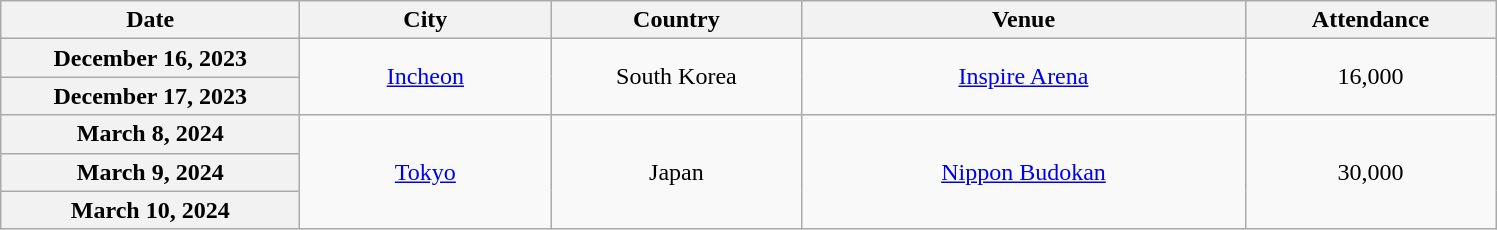<table class="wikitable plainrowheaders" style="text-align:center">
<tr>
<th scope="col" style="width:12em">Date</th>
<th scope="col" style="width:10em">City</th>
<th scope="col" style="width:10em">Country</th>
<th scope="col" style="width:18em">Venue</th>
<th scope="col" style="width:10em">Attendance</th>
</tr>
<tr>
<th scope="row" style="text-align:center">December 16, 2023</th>
<td rowspan="2"><a href='#'>Incheon</a></td>
<td rowspan="2">South Korea</td>
<td rowspan="2"><a href='#'>Inspire Arena</a></td>
<td rowspan="2">16,000</td>
</tr>
<tr>
<th scope="row" style="text-align:center">December 17, 2023</th>
</tr>
<tr>
<th scope="row" style="text-align:center">March 8, 2024</th>
<td rowspan="3"><a href='#'>Tokyo</a></td>
<td rowspan="3">Japan</td>
<td rowspan="3"><a href='#'>Nippon Budokan</a></td>
<td rowspan="3">30,000</td>
</tr>
<tr>
<th scope="row" style="text-align:center">March 9, 2024</th>
</tr>
<tr>
<th scope="row" style="text-align:center">March 10, 2024</th>
</tr>
</table>
